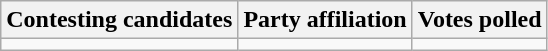<table class="wikitable sortable">
<tr>
<th>Contesting candidates</th>
<th>Party affiliation</th>
<th>Votes polled</th>
</tr>
<tr>
<td></td>
<td></td>
<td></td>
</tr>
</table>
